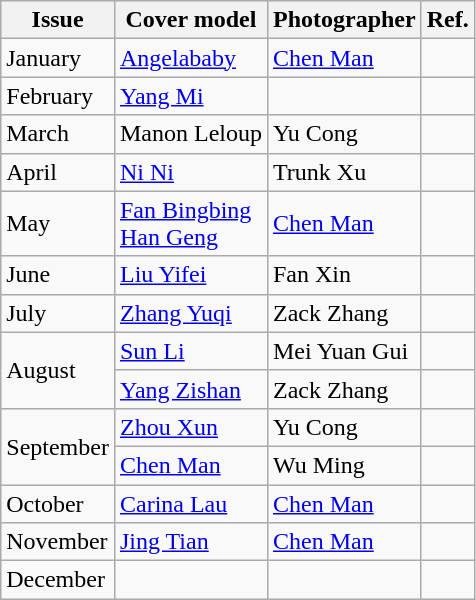<table class="sortable wikitable">
<tr>
<th>Issue</th>
<th>Cover model</th>
<th>Photographer</th>
<th>Ref.</th>
</tr>
<tr>
<td>January</td>
<td><a href='#'>Angelababy</a></td>
<td><a href='#'>Chen Man</a></td>
<td></td>
</tr>
<tr>
<td>February</td>
<td><a href='#'>Yang Mi</a></td>
<td></td>
<td></td>
</tr>
<tr>
<td>March</td>
<td>Manon Leloup</td>
<td>Yu Cong</td>
<td></td>
</tr>
<tr>
<td>April</td>
<td><a href='#'>Ni Ni</a></td>
<td>Trunk Xu</td>
<td></td>
</tr>
<tr>
<td>May</td>
<td><a href='#'>Fan Bingbing</a><br><a href='#'>Han Geng</a></td>
<td><a href='#'>Chen Man</a></td>
<td></td>
</tr>
<tr>
<td>June</td>
<td><a href='#'>Liu Yifei</a></td>
<td>Fan Xin</td>
<td></td>
</tr>
<tr>
<td>July</td>
<td><a href='#'>Zhang Yuqi</a></td>
<td>Zack Zhang</td>
<td></td>
</tr>
<tr>
<td rowspan="2">August</td>
<td><a href='#'>Sun Li</a></td>
<td>Mei Yuan Gui</td>
<td></td>
</tr>
<tr>
<td><a href='#'>Yang Zishan</a></td>
<td>Zack Zhang</td>
<td></td>
</tr>
<tr>
<td rowspan="2">September</td>
<td><a href='#'>Zhou Xun</a></td>
<td>Yu Cong</td>
<td></td>
</tr>
<tr>
<td><a href='#'>Chen Man</a></td>
<td>Wu Ming</td>
<td></td>
</tr>
<tr>
<td>October</td>
<td><a href='#'>Carina Lau</a></td>
<td><a href='#'>Chen Man</a></td>
<td></td>
</tr>
<tr>
<td>November</td>
<td><a href='#'>Jing Tian</a></td>
<td><a href='#'>Chen Man</a></td>
<td></td>
</tr>
<tr>
<td>December</td>
<td></td>
<td></td>
<td></td>
</tr>
</table>
